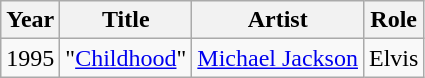<table class="wikitable sortable">
<tr>
<th>Year</th>
<th>Title</th>
<th>Artist</th>
<th>Role</th>
</tr>
<tr>
<td>1995</td>
<td>"<a href='#'>Childhood</a>"</td>
<td><a href='#'>Michael Jackson</a></td>
<td>Elvis</td>
</tr>
</table>
